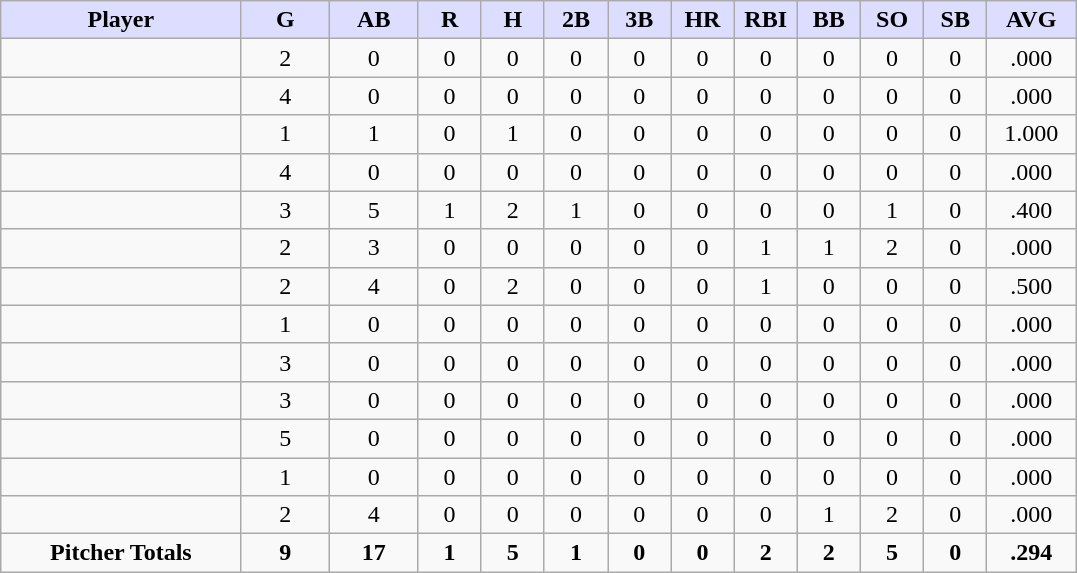<table class="wikitable sortable">
<tr>
<th style="background:#ddf; width:19%;">Player</th>
<th style="background:#ddf; width:7%;">G</th>
<th style="background:#ddf; width:7%;">AB</th>
<th style="background:#ddf; width:5%;">R</th>
<th style="background:#ddf; width:5%;">H</th>
<th style="background:#ddf; width:5%;">2B</th>
<th style="background:#ddf; width:5%;">3B</th>
<th style="background:#ddf; width:5%;">HR</th>
<th style="background:#ddf; width:5%;">RBI</th>
<th style="background:#ddf; width:5%;">BB</th>
<th style="background:#ddf; width:5%;">SO</th>
<th style="background:#ddf; width:5%;">SB</th>
<th style="background:#ddf; width:7%;">AVG</th>
</tr>
<tr style="text-align:center;">
<td></td>
<td>2</td>
<td>0</td>
<td>0</td>
<td>0</td>
<td>0</td>
<td>0</td>
<td>0</td>
<td>0</td>
<td>0</td>
<td>0</td>
<td>0</td>
<td>.000</td>
</tr>
<tr style="text-align:center;">
<td></td>
<td>4</td>
<td>0</td>
<td>0</td>
<td>0</td>
<td>0</td>
<td>0</td>
<td>0</td>
<td>0</td>
<td>0</td>
<td>0</td>
<td>0</td>
<td>.000</td>
</tr>
<tr style="text-align:center;">
<td></td>
<td>1</td>
<td>1</td>
<td>0</td>
<td>1</td>
<td>0</td>
<td>0</td>
<td>0</td>
<td>0</td>
<td>0</td>
<td>0</td>
<td>0</td>
<td>1.000</td>
</tr>
<tr style="text-align:center;">
<td></td>
<td>4</td>
<td>0</td>
<td>0</td>
<td>0</td>
<td>0</td>
<td>0</td>
<td>0</td>
<td>0</td>
<td>0</td>
<td>0</td>
<td>0</td>
<td>.000</td>
</tr>
<tr style="text-align:center;">
<td></td>
<td>3</td>
<td>5</td>
<td>1</td>
<td>2</td>
<td>1</td>
<td>0</td>
<td>0</td>
<td>0</td>
<td>0</td>
<td>1</td>
<td>0</td>
<td>.400</td>
</tr>
<tr style="text-align:center;">
<td></td>
<td>2</td>
<td>3</td>
<td>0</td>
<td>0</td>
<td>0</td>
<td>0</td>
<td>0</td>
<td>1</td>
<td>1</td>
<td>2</td>
<td>0</td>
<td>.000</td>
</tr>
<tr style="text-align:center;">
<td></td>
<td>2</td>
<td>4</td>
<td>0</td>
<td>2</td>
<td>0</td>
<td>0</td>
<td>0</td>
<td>1</td>
<td>0</td>
<td>0</td>
<td>0</td>
<td>.500</td>
</tr>
<tr style="text-align:center;">
<td></td>
<td>1</td>
<td>0</td>
<td>0</td>
<td>0</td>
<td>0</td>
<td>0</td>
<td>0</td>
<td>0</td>
<td>0</td>
<td>0</td>
<td>0</td>
<td>.000</td>
</tr>
<tr style="text-align:center;">
<td></td>
<td>3</td>
<td>0</td>
<td>0</td>
<td>0</td>
<td>0</td>
<td>0</td>
<td>0</td>
<td>0</td>
<td>0</td>
<td>0</td>
<td>0</td>
<td>.000</td>
</tr>
<tr style="text-align:center;">
<td></td>
<td>3</td>
<td>0</td>
<td>0</td>
<td>0</td>
<td>0</td>
<td>0</td>
<td>0</td>
<td>0</td>
<td>0</td>
<td>0</td>
<td>0</td>
<td>.000</td>
</tr>
<tr style="text-align:center;">
<td></td>
<td>5</td>
<td>0</td>
<td>0</td>
<td>0</td>
<td>0</td>
<td>0</td>
<td>0</td>
<td>0</td>
<td>0</td>
<td>0</td>
<td>0</td>
<td>.000</td>
</tr>
<tr style="text-align:center;">
<td></td>
<td>1</td>
<td>0</td>
<td>0</td>
<td>0</td>
<td>0</td>
<td>0</td>
<td>0</td>
<td>0</td>
<td>0</td>
<td>0</td>
<td>0</td>
<td>.000</td>
</tr>
<tr style="text-align:center;">
<td></td>
<td>2</td>
<td>4</td>
<td>0</td>
<td>0</td>
<td>0</td>
<td>0</td>
<td>0</td>
<td>0</td>
<td>1</td>
<td>2</td>
<td>0</td>
<td>.000</td>
</tr>
<tr style="text-align:center;">
<td><strong>Pitcher Totals</strong></td>
<td><strong>9</strong></td>
<td><strong>17</strong></td>
<td><strong>1</strong></td>
<td><strong>5</strong></td>
<td><strong>1</strong></td>
<td><strong>0</strong></td>
<td><strong>0</strong></td>
<td><strong>2</strong></td>
<td><strong>2</strong></td>
<td><strong>5</strong></td>
<td><strong>0</strong></td>
<td><strong>.294</strong></td>
</tr>
</table>
